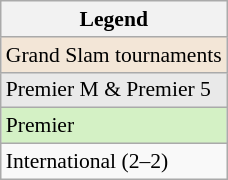<table class=wikitable style=font-size:90%>
<tr>
<th>Legend</th>
</tr>
<tr>
<td style="background:#f3e6d7;">Grand Slam tournaments</td>
</tr>
<tr>
<td style="background:#e9e9e9;">Premier M & Premier 5</td>
</tr>
<tr>
<td style="background:#d4f1c5;">Premier</td>
</tr>
<tr>
<td>International (2–2)</td>
</tr>
</table>
